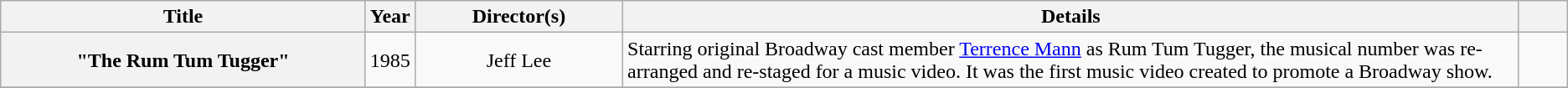<table class="wikitable" style="text-align:center;">
<tr>
<th scope="col" style="width:18em;">Title</th>
<th scope="col" style="width:2em;">Year</th>
<th scope="col" style="width:10em;">Director(s)</th>
<th scope="col" style="width:45em;">Details</th>
<th scope="col" style="width:2em;"></th>
</tr>
<tr>
<th scope="row">"The Rum Tum Tugger"</th>
<td>1985</td>
<td>Jeff Lee</td>
<td style="text-align:left;">Starring original Broadway cast member <a href='#'>Terrence Mann</a> as Rum Tum Tugger, the musical number was re-arranged and re-staged for a music video. It was the first music video created to promote a Broadway show.</td>
<td></td>
</tr>
<tr>
</tr>
</table>
